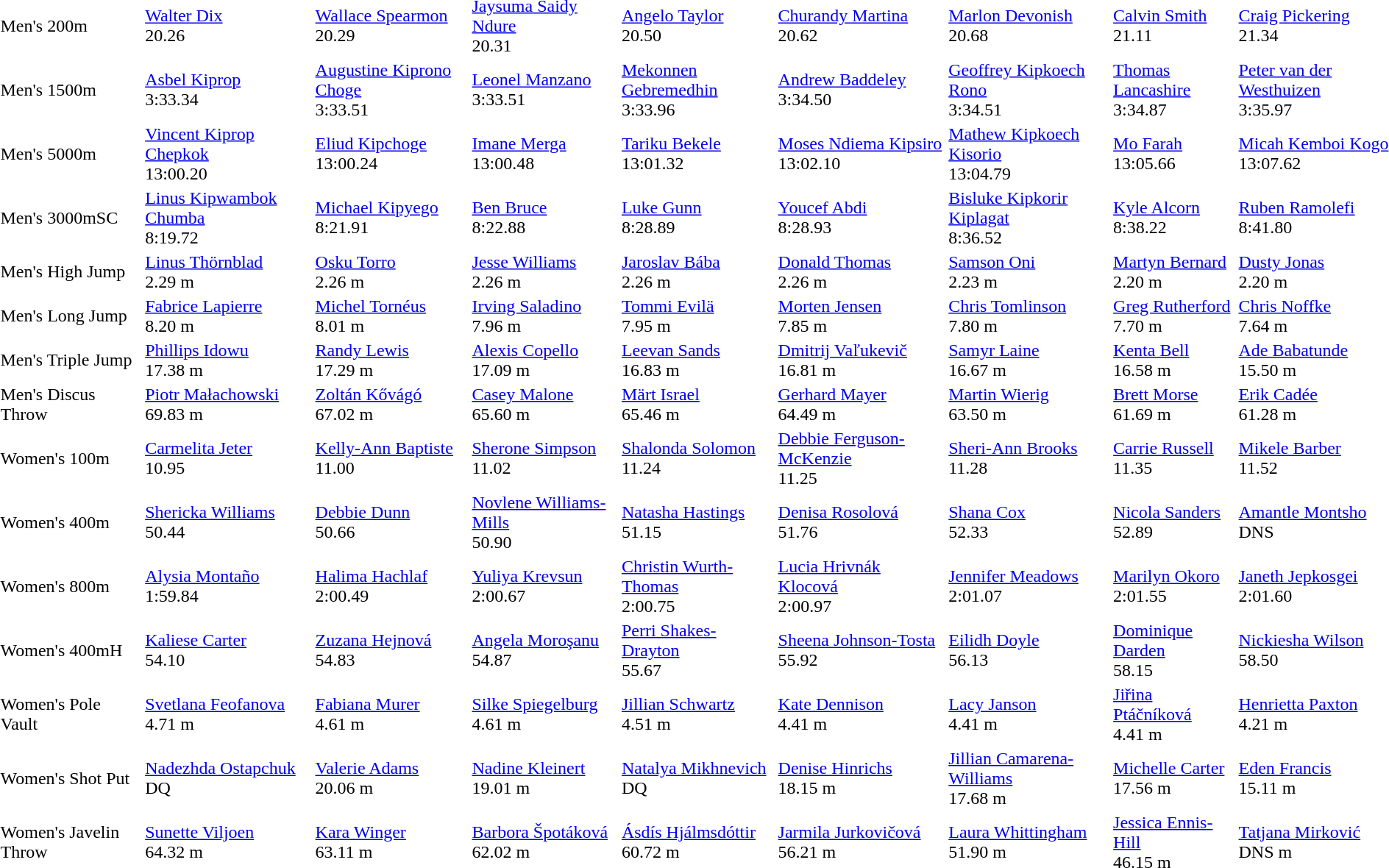<table>
<tr>
<td>Men's 200m<br></td>
<td><a href='#'>Walter Dix</a><br>  20.26</td>
<td><a href='#'>Wallace Spearmon</a><br>  20.29</td>
<td><a href='#'>Jaysuma Saidy Ndure</a><br>  20.31</td>
<td><a href='#'>Angelo Taylor</a><br>  20.50</td>
<td><a href='#'>Churandy Martina</a><br>  20.62</td>
<td><a href='#'>Marlon Devonish</a><br>  20.68</td>
<td><a href='#'>Calvin Smith</a><br>  21.11</td>
<td><a href='#'>Craig Pickering</a><br>  21.34</td>
</tr>
<tr>
<td>Men's 1500m</td>
<td><a href='#'>Asbel Kiprop</a><br>  3:33.34</td>
<td><a href='#'>Augustine Kiprono Choge</a><br>  3:33.51</td>
<td><a href='#'>Leonel Manzano</a><br>  3:33.51</td>
<td><a href='#'>Mekonnen Gebremedhin</a><br>  3:33.96</td>
<td><a href='#'>Andrew Baddeley</a><br>  3:34.50</td>
<td><a href='#'>Geoffrey Kipkoech Rono</a><br>  3:34.51</td>
<td><a href='#'>Thomas Lancashire</a><br>  3:34.87</td>
<td><a href='#'>Peter van der Westhuizen</a><br>  3:35.97</td>
</tr>
<tr>
<td>Men's 5000m</td>
<td><a href='#'>Vincent Kiprop Chepkok</a><br>  13:00.20</td>
<td><a href='#'>Eliud Kipchoge</a><br>  13:00.24</td>
<td><a href='#'>Imane Merga</a><br>  13:00.48</td>
<td><a href='#'>Tariku Bekele</a><br>  13:01.32</td>
<td><a href='#'>Moses Ndiema Kipsiro</a><br>  13:02.10</td>
<td><a href='#'>Mathew Kipkoech Kisorio</a><br>  13:04.79</td>
<td><a href='#'>Mo Farah</a><br>  13:05.66</td>
<td><a href='#'>Micah Kemboi Kogo</a><br>  13:07.62</td>
</tr>
<tr>
<td>Men's 3000mSC</td>
<td><a href='#'>Linus Kipwambok Chumba</a><br>  8:19.72</td>
<td><a href='#'>Michael Kipyego</a><br>  8:21.91</td>
<td><a href='#'>Ben Bruce</a><br>  8:22.88</td>
<td><a href='#'>Luke Gunn</a><br>  8:28.89</td>
<td><a href='#'>Youcef Abdi</a><br>  8:28.93</td>
<td><a href='#'>Bisluke Kipkorir Kiplagat</a><br>  8:36.52</td>
<td><a href='#'>Kyle Alcorn</a><br>  8:38.22</td>
<td><a href='#'>Ruben Ramolefi</a><br>  8:41.80</td>
</tr>
<tr>
<td>Men's High Jump</td>
<td><a href='#'>Linus Thörnblad</a><br>  2.29 m</td>
<td><a href='#'>Osku Torro</a><br>  2.26 m</td>
<td><a href='#'>Jesse Williams</a><br>  2.26 m</td>
<td><a href='#'>Jaroslav Bába</a><br>  2.26 m</td>
<td><a href='#'>Donald Thomas</a><br>  2.26 m</td>
<td><a href='#'>Samson Oni</a><br>  2.23 m</td>
<td><a href='#'>Martyn Bernard</a><br>  2.20 m</td>
<td><a href='#'>Dusty Jonas</a><br>  2.20 m</td>
</tr>
<tr>
<td>Men's Long Jump</td>
<td><a href='#'>Fabrice Lapierre</a><br>  8.20 m</td>
<td><a href='#'>Michel Tornéus</a><br>  8.01 m</td>
<td><a href='#'>Irving Saladino</a><br>  7.96 m</td>
<td><a href='#'>Tommi Evilä</a><br>  7.95 m</td>
<td><a href='#'>Morten Jensen</a><br>  7.85 m</td>
<td><a href='#'>Chris Tomlinson</a><br>  7.80 m</td>
<td><a href='#'>Greg Rutherford</a><br>  7.70 m</td>
<td><a href='#'>Chris Noffke</a><br>  7.64 m</td>
</tr>
<tr>
<td>Men's Triple Jump</td>
<td><a href='#'>Phillips Idowu</a><br>  17.38 m</td>
<td><a href='#'>Randy Lewis</a><br>  17.29 m</td>
<td><a href='#'>Alexis Copello</a><br>  17.09 m</td>
<td><a href='#'>Leevan Sands</a><br>  16.83 m</td>
<td><a href='#'>Dmitrij Vaľukevič</a><br>  16.81 m</td>
<td><a href='#'>Samyr Laine</a><br>  16.67 m</td>
<td><a href='#'>Kenta Bell</a><br>  16.58 m</td>
<td><a href='#'>Ade Babatunde</a><br>  15.50 m</td>
</tr>
<tr>
<td>Men's Discus Throw</td>
<td><a href='#'>Piotr Małachowski</a><br>  69.83 m</td>
<td><a href='#'>Zoltán Kővágó</a><br>  67.02 m</td>
<td><a href='#'>Casey Malone</a><br>  65.60 m</td>
<td><a href='#'>Märt Israel</a><br>  65.46 m</td>
<td><a href='#'>Gerhard Mayer</a><br>  64.49 m</td>
<td><a href='#'>Martin Wierig</a><br>  63.50 m</td>
<td><a href='#'>Brett Morse</a><br>  61.69 m</td>
<td><a href='#'>Erik Cadée</a><br>  61.28 m</td>
</tr>
<tr>
<td>Women's 100m<br></td>
<td><a href='#'>Carmelita Jeter</a><br>  10.95</td>
<td><a href='#'>Kelly-Ann Baptiste</a><br>  11.00</td>
<td><a href='#'>Sherone Simpson</a><br>  11.02</td>
<td><a href='#'>Shalonda Solomon</a><br>  11.24</td>
<td><a href='#'>Debbie Ferguson-McKenzie</a><br>  11.25</td>
<td><a href='#'>Sheri-Ann Brooks</a><br>  11.28</td>
<td><a href='#'>Carrie Russell</a><br>  11.35</td>
<td><a href='#'>Mikele Barber</a><br>  11.52</td>
</tr>
<tr>
<td>Women's 400m</td>
<td><a href='#'>Shericka Williams</a><br>  50.44</td>
<td><a href='#'>Debbie Dunn</a><br>  50.66</td>
<td><a href='#'>Novlene Williams-Mills</a><br>  50.90</td>
<td><a href='#'>Natasha Hastings</a><br>  51.15</td>
<td><a href='#'>Denisa Rosolová</a><br>  51.76</td>
<td><a href='#'>Shana Cox</a><br>  52.33</td>
<td><a href='#'>Nicola Sanders</a><br>  52.89</td>
<td><a href='#'>Amantle Montsho</a><br>  DNS</td>
</tr>
<tr>
<td>Women's 800m</td>
<td><a href='#'>Alysia Montaño</a><br>  1:59.84</td>
<td><a href='#'>Halima Hachlaf</a><br>  2:00.49</td>
<td><a href='#'>Yuliya Krevsun</a><br>  2:00.67</td>
<td><a href='#'>Christin Wurth-Thomas</a><br>  2:00.75</td>
<td><a href='#'>Lucia Hrivnák Klocová</a><br>  2:00.97</td>
<td><a href='#'>Jennifer Meadows</a><br>  2:01.07</td>
<td><a href='#'>Marilyn Okoro</a><br>  2:01.55</td>
<td><a href='#'>Janeth Jepkosgei</a><br>  2:01.60</td>
</tr>
<tr>
<td>Women's 400mH</td>
<td><a href='#'>Kaliese Carter</a><br>  54.10</td>
<td><a href='#'>Zuzana Hejnová</a><br>  54.83</td>
<td><a href='#'>Angela Moroşanu</a><br>  54.87</td>
<td><a href='#'>Perri Shakes-Drayton</a><br>  55.67</td>
<td><a href='#'>Sheena Johnson-Tosta</a><br>  55.92</td>
<td><a href='#'>Eilidh Doyle</a><br>  56.13</td>
<td><a href='#'>Dominique Darden</a><br>  58.15</td>
<td><a href='#'>Nickiesha Wilson</a><br>  58.50</td>
</tr>
<tr>
<td>Women's Pole Vault</td>
<td><a href='#'>Svetlana Feofanova</a><br>  4.71 m</td>
<td><a href='#'>Fabiana Murer</a><br>  4.61 m</td>
<td><a href='#'>Silke Spiegelburg</a><br>  4.61 m</td>
<td><a href='#'>Jillian Schwartz</a><br>  4.51 m</td>
<td><a href='#'>Kate Dennison</a><br>  4.41 m</td>
<td><a href='#'>Lacy Janson</a><br>  4.41 m</td>
<td><a href='#'>Jiřina Ptáčníková</a><br>  4.41 m</td>
<td><a href='#'>Henrietta Paxton</a><br>  4.21 m</td>
</tr>
<tr>
<td>Women's Shot Put</td>
<td><a href='#'>Nadezhda Ostapchuk</a><br>  DQ</td>
<td><a href='#'>Valerie Adams</a><br>  20.06 m</td>
<td><a href='#'>Nadine Kleinert</a><br>  19.01 m</td>
<td><a href='#'>Natalya Mikhnevich</a><br>  DQ</td>
<td><a href='#'>Denise Hinrichs</a><br>  18.15 m</td>
<td><a href='#'>Jillian Camarena-Williams</a><br>  17.68 m</td>
<td><a href='#'>Michelle Carter</a><br>  17.56 m</td>
<td><a href='#'>Eden Francis</a><br>  15.11 m</td>
</tr>
<tr>
<td>Women's Javelin Throw</td>
<td><a href='#'>Sunette Viljoen</a><br>  64.32 m</td>
<td><a href='#'>Kara Winger</a><br>  63.11 m</td>
<td><a href='#'>Barbora Špotáková</a><br>  62.02 m</td>
<td><a href='#'>Ásdís Hjálmsdóttir</a><br>  60.72 m</td>
<td><a href='#'>Jarmila Jurkovičová</a><br>  56.21 m</td>
<td><a href='#'>Laura Whittingham</a><br>  51.90 m</td>
<td><a href='#'>Jessica Ennis-Hill</a><br>  46.15 m</td>
<td><a href='#'>Tatjana Mirković</a><br>  DNS m</td>
</tr>
</table>
